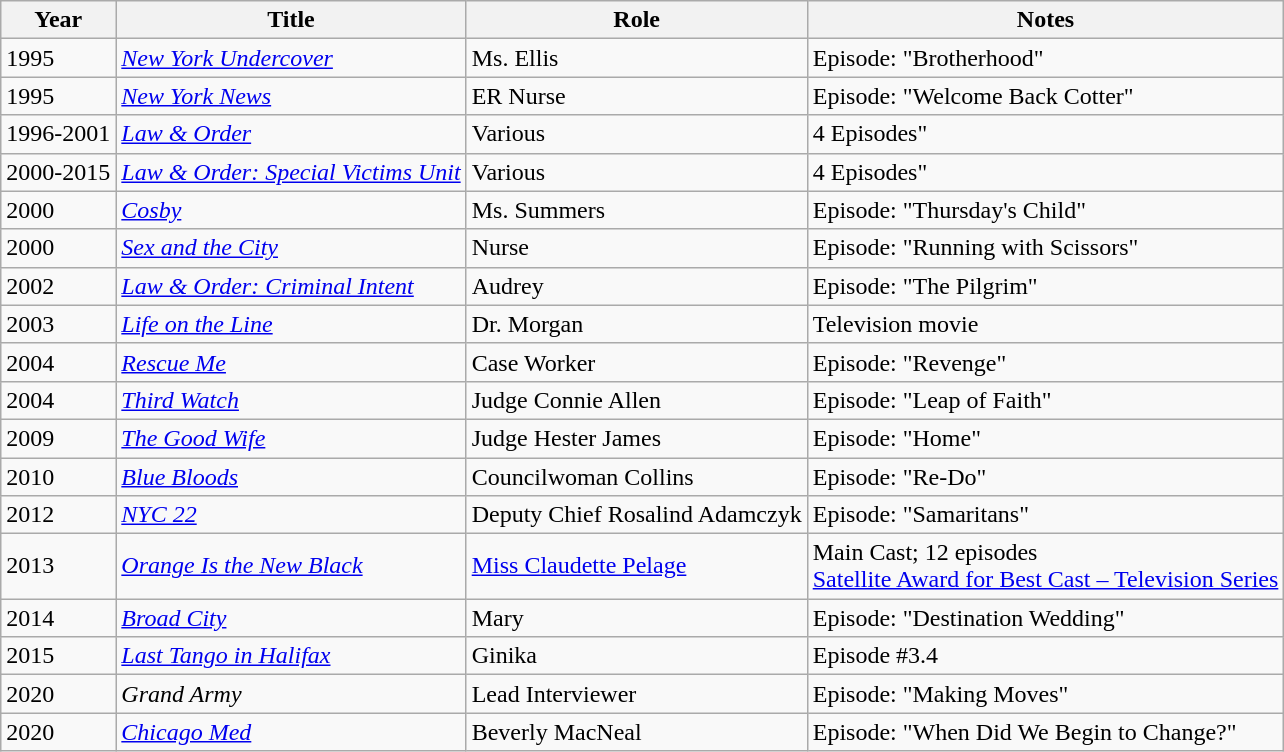<table class="wikitable sortable">
<tr>
<th>Year</th>
<th>Title</th>
<th>Role</th>
<th>Notes</th>
</tr>
<tr>
<td>1995</td>
<td><em><a href='#'>New York Undercover</a></em></td>
<td>Ms. Ellis</td>
<td>Episode: "Brotherhood"</td>
</tr>
<tr>
<td>1995</td>
<td><em><a href='#'>New York News</a></em></td>
<td>ER Nurse</td>
<td>Episode: "Welcome Back Cotter"</td>
</tr>
<tr>
<td>1996-2001</td>
<td><em><a href='#'>Law & Order</a></em></td>
<td>Various</td>
<td>4 Episodes"</td>
</tr>
<tr>
<td>2000-2015</td>
<td><em><a href='#'>Law & Order: Special Victims Unit</a></em></td>
<td>Various</td>
<td>4 Episodes"</td>
</tr>
<tr>
<td>2000</td>
<td><em><a href='#'>Cosby</a></em></td>
<td>Ms. Summers</td>
<td>Episode: "Thursday's Child"</td>
</tr>
<tr>
<td>2000</td>
<td><em><a href='#'>Sex and the City</a></em></td>
<td>Nurse</td>
<td>Episode: "Running with Scissors"</td>
</tr>
<tr>
<td>2002</td>
<td><em><a href='#'>Law & Order: Criminal Intent</a></em></td>
<td>Audrey</td>
<td>Episode: "The Pilgrim"</td>
</tr>
<tr>
<td>2003</td>
<td><em><a href='#'>Life on the Line</a></em></td>
<td>Dr. Morgan</td>
<td>Television movie</td>
</tr>
<tr>
<td>2004</td>
<td><em><a href='#'>Rescue Me</a></em></td>
<td>Case Worker</td>
<td>Episode: "Revenge"</td>
</tr>
<tr>
<td>2004</td>
<td><em><a href='#'>Third Watch</a></em></td>
<td>Judge Connie Allen</td>
<td>Episode: "Leap of Faith"</td>
</tr>
<tr>
<td>2009</td>
<td><em><a href='#'>The Good Wife</a></em></td>
<td>Judge Hester James</td>
<td>Episode: "Home"</td>
</tr>
<tr>
<td>2010</td>
<td><em><a href='#'>Blue Bloods</a></em></td>
<td>Councilwoman Collins</td>
<td>Episode: "Re-Do"</td>
</tr>
<tr>
<td>2012</td>
<td><em><a href='#'>NYC 22</a></em></td>
<td>Deputy Chief Rosalind Adamczyk</td>
<td>Episode: "Samaritans"</td>
</tr>
<tr>
<td>2013</td>
<td><em><a href='#'>Orange Is the New Black</a></em></td>
<td><a href='#'>Miss Claudette Pelage</a></td>
<td>Main Cast; 12 episodes<br><a href='#'>Satellite Award for Best Cast – Television Series</a></td>
</tr>
<tr>
<td>2014</td>
<td><em><a href='#'>Broad City</a></em></td>
<td>Mary</td>
<td>Episode: "Destination Wedding"</td>
</tr>
<tr>
<td>2015</td>
<td><em><a href='#'>Last Tango in Halifax</a></em></td>
<td>Ginika</td>
<td>Episode #3.4</td>
</tr>
<tr>
<td>2020</td>
<td><em>Grand Army</em></td>
<td>Lead Interviewer</td>
<td>Episode: "Making Moves"</td>
</tr>
<tr>
<td>2020</td>
<td><em><a href='#'>Chicago Med</a></em></td>
<td>Beverly MacNeal</td>
<td>Episode: "When Did We Begin to Change?"</td>
</tr>
</table>
